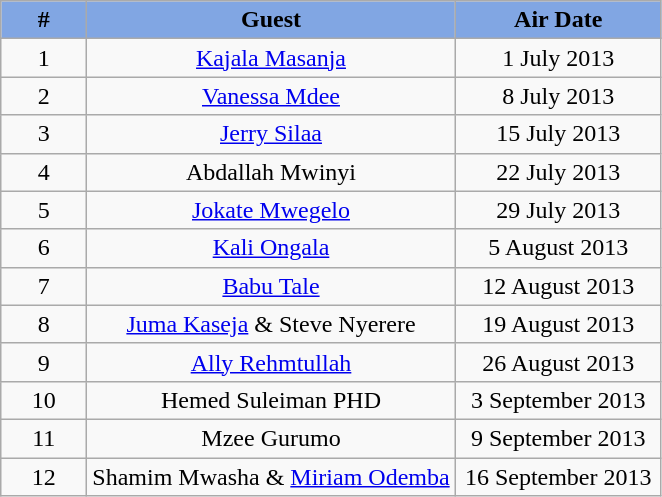<table class="wikitable" style="text-align:center;">
<tr>
<th width="50" style="background:#81a6e3">#</th>
<th style="background:#81a6e3">Guest</th>
<th width="130" style="background:#81a6e3">Air Date</th>
</tr>
<tr>
<td>1</td>
<td><a href='#'>Kajala Masanja</a></td>
<td>1 July 2013</td>
</tr>
<tr>
<td>2</td>
<td><a href='#'>Vanessa Mdee</a></td>
<td>8 July 2013</td>
</tr>
<tr>
<td>3</td>
<td><a href='#'>Jerry Silaa</a></td>
<td>15 July 2013</td>
</tr>
<tr>
<td>4</td>
<td>Abdallah Mwinyi</td>
<td>22 July 2013</td>
</tr>
<tr>
<td>5</td>
<td><a href='#'>Jokate Mwegelo</a></td>
<td>29 July 2013</td>
</tr>
<tr>
<td>6</td>
<td><a href='#'>Kali Ongala</a></td>
<td>5 August 2013</td>
</tr>
<tr>
<td>7</td>
<td><a href='#'>Babu Tale</a></td>
<td>12 August 2013</td>
</tr>
<tr>
<td>8</td>
<td><a href='#'>Juma Kaseja</a> & Steve Nyerere</td>
<td>19 August 2013</td>
</tr>
<tr>
<td>9</td>
<td><a href='#'>Ally Rehmtullah</a></td>
<td>26 August 2013</td>
</tr>
<tr>
<td>10</td>
<td>Hemed Suleiman PHD</td>
<td>3 September 2013</td>
</tr>
<tr>
<td>11</td>
<td>Mzee Gurumo</td>
<td>9 September 2013</td>
</tr>
<tr>
<td>12</td>
<td>Shamim Mwasha & <a href='#'>Miriam Odemba</a></td>
<td>16 September 2013</td>
</tr>
</table>
